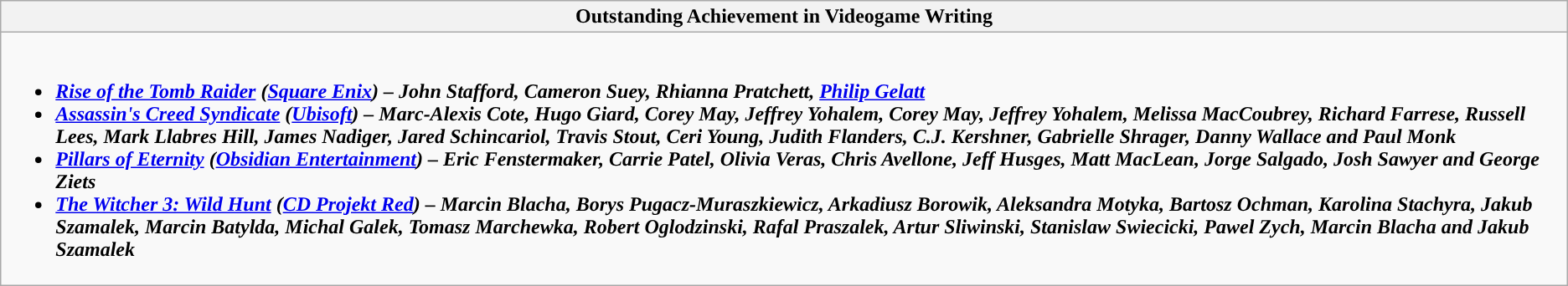<table class=wikitable style="width=100%">
<tr>
<th colspan="2" style="background:">Outstanding Achievement in Videogame Writing</th>
</tr>
<tr>
<td colspan="2" style="vertical-align:top;"><br><ul><li><strong><em><a href='#'>Rise of the Tomb Raider</a><em> (<a href='#'>Square Enix</a>) – John Stafford, Cameron Suey, Rhianna Pratchett, <a href='#'>Philip Gelatt</a><strong></li><li></em><a href='#'>Assassin's Creed Syndicate</a><em> (<a href='#'>Ubisoft</a>) – Marc-Alexis Cote, Hugo Giard, Corey May, Jeffrey Yohalem, Corey May, Jeffrey Yohalem, Melissa MacCoubrey, Richard Farrese, Russell Lees, Mark Llabres Hill, James Nadiger, Jared Schincariol, Travis Stout, Ceri Young, Judith Flanders, C.J. Kershner, Gabrielle Shrager, Danny Wallace and Paul Monk</li><li></em><a href='#'>Pillars of Eternity</a><em> (<a href='#'>Obsidian Entertainment</a>) – Eric Fenstermaker, Carrie Patel, Olivia Veras, Chris Avellone, Jeff Husges, Matt MacLean, Jorge Salgado, Josh Sawyer and George Ziets</li><li></em><a href='#'>The Witcher 3: Wild Hunt</a><em> (<a href='#'>CD Projekt Red</a>) – Marcin Blacha, Borys Pugacz-Muraszkiewicz, Arkadiusz Borowik, Aleksandra Motyka, Bartosz Ochman, Karolina Stachyra, Jakub Szamalek, Marcin Batylda, Michal Galek, Tomasz Marchewka, Robert Oglodzinski, Rafal Praszalek, Artur Sliwinski, Stanislaw Swiecicki, Pawel Zych, Marcin Blacha and Jakub Szamalek</li></ul></td>
</tr>
</table>
